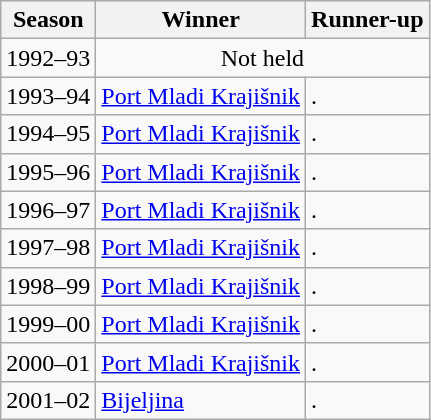<table class="wikitable">
<tr>
<th>Season</th>
<th>Winner</th>
<th>Runner-up</th>
</tr>
<tr>
<td>1992–93</td>
<td colspan=2 rowspan=1 align=center>Not held</td>
</tr>
<tr>
<td>1993–94</td>
<td><a href='#'>Port Mladi Krajišnik</a></td>
<td>.</td>
</tr>
<tr>
<td>1994–95</td>
<td><a href='#'>Port Mladi Krajišnik</a></td>
<td>.</td>
</tr>
<tr>
<td>1995–96</td>
<td><a href='#'>Port Mladi Krajišnik</a></td>
<td>.</td>
</tr>
<tr>
<td>1996–97</td>
<td><a href='#'>Port Mladi Krajišnik</a></td>
<td>.</td>
</tr>
<tr>
<td>1997–98</td>
<td><a href='#'>Port Mladi Krajišnik</a></td>
<td>.</td>
</tr>
<tr>
<td>1998–99</td>
<td><a href='#'>Port Mladi Krajišnik</a></td>
<td>.</td>
</tr>
<tr>
<td>1999–00</td>
<td><a href='#'>Port Mladi Krajišnik</a></td>
<td>.</td>
</tr>
<tr>
<td>2000–01</td>
<td><a href='#'>Port Mladi Krajišnik</a></td>
<td>.</td>
</tr>
<tr>
<td>2001–02</td>
<td><a href='#'>Bijeljina</a></td>
<td>.</td>
</tr>
</table>
